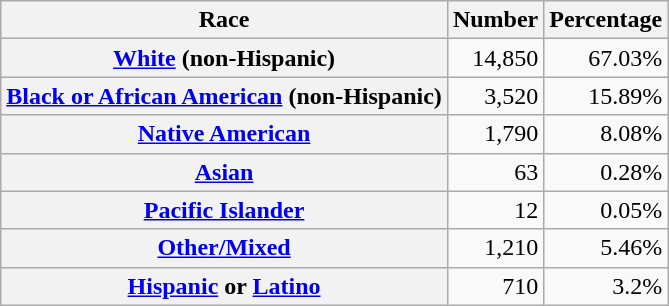<table class="wikitable" style="text-align:right">
<tr>
<th scope="col">Race</th>
<th scope="col">Number</th>
<th scope="col">Percentage</th>
</tr>
<tr>
<th scope="row"><a href='#'>White</a> (non-Hispanic)</th>
<td>14,850</td>
<td>67.03%</td>
</tr>
<tr>
<th scope="row"><a href='#'>Black or African American</a> (non-Hispanic)</th>
<td>3,520</td>
<td>15.89%</td>
</tr>
<tr>
<th scope="row"><a href='#'>Native American</a></th>
<td>1,790</td>
<td>8.08%</td>
</tr>
<tr>
<th scope="row"><a href='#'>Asian</a></th>
<td>63</td>
<td>0.28%</td>
</tr>
<tr>
<th scope="row"><a href='#'>Pacific Islander</a></th>
<td>12</td>
<td>0.05%</td>
</tr>
<tr>
<th scope="row"><a href='#'>Other/Mixed</a></th>
<td>1,210</td>
<td>5.46%</td>
</tr>
<tr>
<th scope="row"><a href='#'>Hispanic</a> or <a href='#'>Latino</a></th>
<td>710</td>
<td>3.2%</td>
</tr>
</table>
